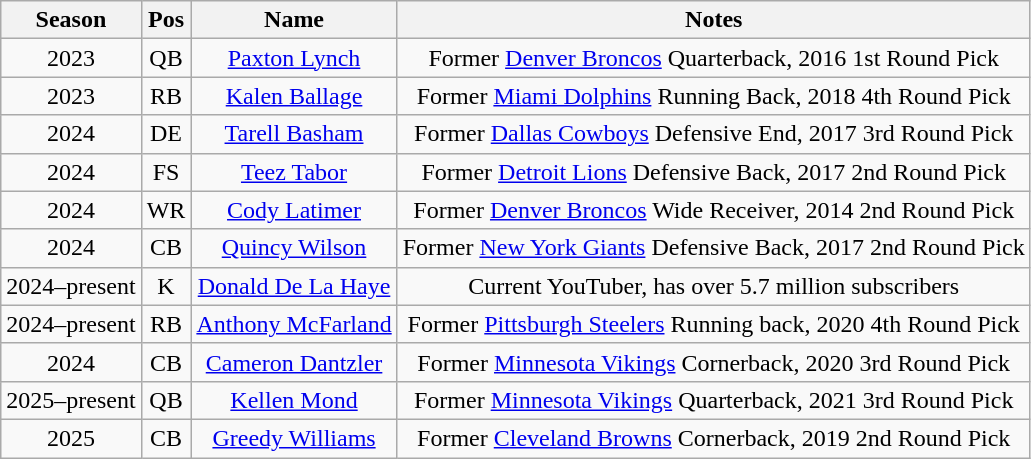<table class="wikitable" style="text-align:center">
<tr>
<th>Season</th>
<th>Pos</th>
<th>Name</th>
<th>Notes</th>
</tr>
<tr>
<td>2023</td>
<td>QB</td>
<td><a href='#'>Paxton Lynch</a></td>
<td>Former <a href='#'>Denver Broncos</a> Quarterback, 2016 1st Round Pick</td>
</tr>
<tr>
<td>2023</td>
<td>RB</td>
<td><a href='#'>Kalen Ballage</a></td>
<td>Former <a href='#'>Miami Dolphins</a> Running Back, 2018 4th Round Pick</td>
</tr>
<tr>
<td>2024</td>
<td>DE</td>
<td><a href='#'>Tarell Basham</a></td>
<td>Former <a href='#'>Dallas Cowboys</a> Defensive End, 2017 3rd Round Pick</td>
</tr>
<tr>
<td>2024</td>
<td>FS</td>
<td><a href='#'>Teez Tabor</a></td>
<td>Former <a href='#'>Detroit Lions</a> Defensive Back, 2017 2nd Round Pick</td>
</tr>
<tr>
<td>2024</td>
<td>WR</td>
<td><a href='#'>Cody Latimer</a></td>
<td>Former <a href='#'>Denver Broncos</a> Wide Receiver, 2014 2nd Round Pick</td>
</tr>
<tr>
<td>2024</td>
<td>CB</td>
<td><a href='#'>Quincy Wilson</a></td>
<td>Former <a href='#'>New York Giants</a> Defensive Back, 2017 2nd Round Pick</td>
</tr>
<tr>
<td>2024–present</td>
<td>K</td>
<td><a href='#'>Donald De La Haye</a></td>
<td>Current YouTuber, has over 5.7 million subscribers</td>
</tr>
<tr>
<td>2024–present</td>
<td>RB</td>
<td><a href='#'>Anthony McFarland</a></td>
<td>Former <a href='#'>Pittsburgh Steelers</a> Running back, 2020 4th Round Pick</td>
</tr>
<tr>
<td>2024</td>
<td>CB</td>
<td><a href='#'>Cameron Dantzler</a></td>
<td>Former <a href='#'>Minnesota Vikings</a> Cornerback, 2020 3rd Round Pick</td>
</tr>
<tr>
<td>2025–present</td>
<td>QB</td>
<td><a href='#'>Kellen Mond</a></td>
<td>Former <a href='#'>Minnesota Vikings</a> Quarterback, 2021 3rd Round Pick</td>
</tr>
<tr>
<td>2025</td>
<td>CB</td>
<td><a href='#'>Greedy Williams</a></td>
<td>Former <a href='#'>Cleveland Browns</a> Cornerback, 2019 2nd Round Pick</td>
</tr>
</table>
